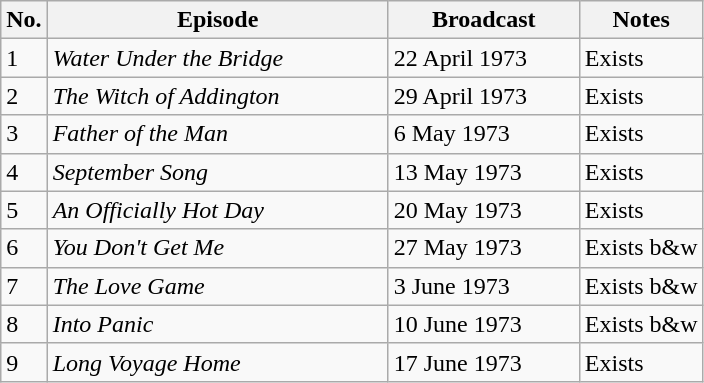<table class="wikitable sortable">
<tr>
<th scope="col">No.</th>
<th scope="col" style="width:220px;">Episode</th>
<th scope="col" style="width:120px;">Broadcast</th>
<th scope="col">Notes</th>
</tr>
<tr>
<td>1</td>
<td><em>Water Under the Bridge</em></td>
<td>22 April 1973</td>
<td>Exists</td>
</tr>
<tr>
<td>2</td>
<td><em>The Witch of Addington</em></td>
<td>29 April 1973</td>
<td>Exists</td>
</tr>
<tr>
<td>3</td>
<td><em>Father of the Man</em></td>
<td>6 May 1973</td>
<td>Exists</td>
</tr>
<tr>
<td>4</td>
<td><em>September Song</em></td>
<td>13 May 1973</td>
<td>Exists</td>
</tr>
<tr>
<td>5</td>
<td><em>An Officially Hot Day</em></td>
<td>20 May 1973</td>
<td>Exists</td>
</tr>
<tr>
<td>6</td>
<td><em>You Don't Get Me</em></td>
<td>27 May 1973</td>
<td>Exists b&w</td>
</tr>
<tr>
<td>7</td>
<td><em>The Love Game</em></td>
<td>3 June 1973</td>
<td>Exists b&w</td>
</tr>
<tr>
<td>8</td>
<td><em>Into Panic</em></td>
<td>10 June 1973</td>
<td>Exists b&w</td>
</tr>
<tr>
<td>9</td>
<td><em>Long Voyage Home</em></td>
<td>17 June 1973</td>
<td>Exists</td>
</tr>
</table>
